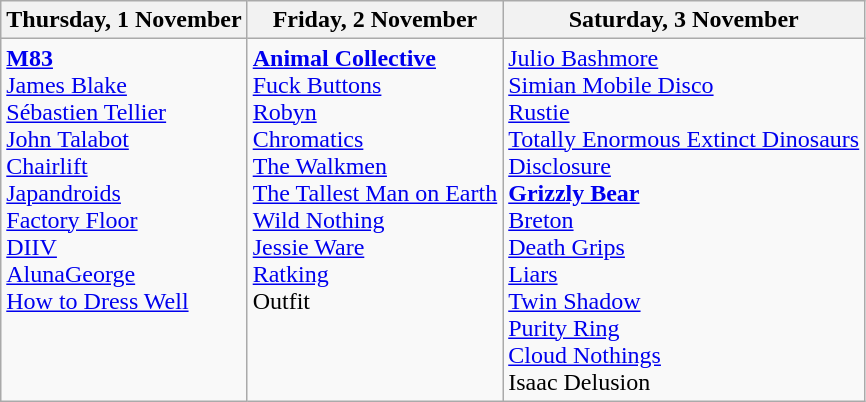<table class="wikitable">
<tr>
<th>Thursday, 1 November</th>
<th>Friday, 2 November</th>
<th>Saturday, 3 November</th>
</tr>
<tr valign="top">
<td><strong><a href='#'>M83</a></strong><br><a href='#'>James Blake</a><br><a href='#'>Sébastien Tellier</a><br><a href='#'>John Talabot</a><br><a href='#'>Chairlift</a><br><a href='#'>Japandroids</a><br><a href='#'>Factory Floor</a><br><a href='#'>DIIV</a><br><a href='#'>AlunaGeorge</a><br><a href='#'>How to Dress Well</a></td>
<td><strong><a href='#'>Animal Collective</a></strong><br><a href='#'>Fuck Buttons</a><br><a href='#'>Robyn</a><br><a href='#'>Chromatics</a><br><a href='#'>The Walkmen</a><br><a href='#'>The Tallest Man on Earth</a><br><a href='#'>Wild Nothing</a><br><a href='#'>Jessie Ware</a><br><a href='#'>Ratking</a><br>Outfit</td>
<td><a href='#'>Julio Bashmore</a><br><a href='#'>Simian Mobile Disco</a><br><a href='#'>Rustie</a><br><a href='#'>Totally Enormous Extinct Dinosaurs</a><br><a href='#'>Disclosure</a><br><strong><a href='#'>Grizzly Bear</a></strong><br><a href='#'>Breton</a><br><a href='#'>Death Grips</a><br><a href='#'>Liars</a><br><a href='#'>Twin Shadow</a><br><a href='#'>Purity Ring</a><br><a href='#'>Cloud Nothings</a><br>Isaac Delusion</td>
</tr>
</table>
